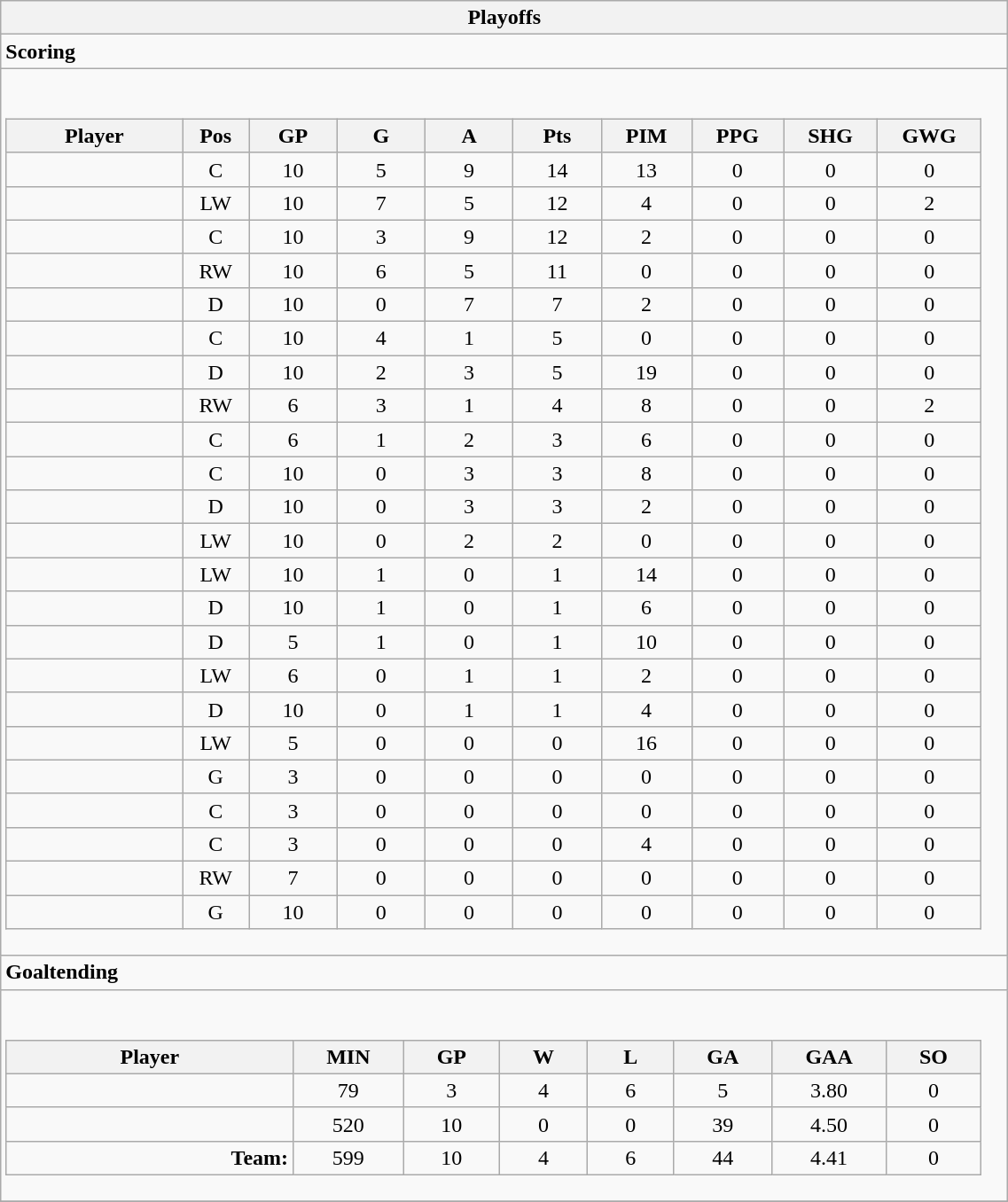<table class="wikitable collapsible " width="60%" border="1">
<tr>
<th>Playoffs</th>
</tr>
<tr>
<td class="tocccolors"><strong>Scoring</strong></td>
</tr>
<tr>
<td><br><table class="wikitable sortable">
<tr ALIGN="center">
<th bgcolor="#DDDDFF" width="10%">Player</th>
<th bgcolor="#DDDDFF" width="3%" title="Position">Pos</th>
<th bgcolor="#DDDDFF" width="5%" title="Games played">GP</th>
<th bgcolor="#DDDDFF" width="5%" title="Goals">G</th>
<th bgcolor="#DDDDFF" width="5%" title="Assists">A</th>
<th bgcolor="#DDDDFF" width="5%" title="Points">Pts</th>
<th bgcolor="#DDDDFF" width="5%" title="Penalties in Minutes">PIM</th>
<th bgcolor="#DDDDFF" width="5%" title="Power play goals">PPG</th>
<th bgcolor="#DDDDFF" width="5%" title="Short-handed goals">SHG</th>
<th bgcolor="#DDDDFF" width="5%" title="Game-winning goals">GWG</th>
</tr>
<tr align="center">
<td align="right"></td>
<td>C</td>
<td>10</td>
<td>5</td>
<td>9</td>
<td>14</td>
<td>13</td>
<td>0</td>
<td>0</td>
<td>0</td>
</tr>
<tr align="center">
<td align="right"></td>
<td>LW</td>
<td>10</td>
<td>7</td>
<td>5</td>
<td>12</td>
<td>4</td>
<td>0</td>
<td>0</td>
<td>2</td>
</tr>
<tr align="center">
<td align="right"></td>
<td>C</td>
<td>10</td>
<td>3</td>
<td>9</td>
<td>12</td>
<td>2</td>
<td>0</td>
<td>0</td>
<td>0</td>
</tr>
<tr align="center">
<td align="right"></td>
<td>RW</td>
<td>10</td>
<td>6</td>
<td>5</td>
<td>11</td>
<td>0</td>
<td>0</td>
<td>0</td>
<td>0</td>
</tr>
<tr align="center">
<td align="right"></td>
<td>D</td>
<td>10</td>
<td>0</td>
<td>7</td>
<td>7</td>
<td>2</td>
<td>0</td>
<td>0</td>
<td>0</td>
</tr>
<tr align="center">
<td align="right"></td>
<td>C</td>
<td>10</td>
<td>4</td>
<td>1</td>
<td>5</td>
<td>0</td>
<td>0</td>
<td>0</td>
<td>0</td>
</tr>
<tr align="center">
<td align="right"></td>
<td>D</td>
<td>10</td>
<td>2</td>
<td>3</td>
<td>5</td>
<td>19</td>
<td>0</td>
<td>0</td>
<td>0</td>
</tr>
<tr align="center">
<td align="right"></td>
<td>RW</td>
<td>6</td>
<td>3</td>
<td>1</td>
<td>4</td>
<td>8</td>
<td>0</td>
<td>0</td>
<td>2</td>
</tr>
<tr align="center">
<td align="right"></td>
<td>C</td>
<td>6</td>
<td>1</td>
<td>2</td>
<td>3</td>
<td>6</td>
<td>0</td>
<td>0</td>
<td>0</td>
</tr>
<tr align="center">
<td align="right"></td>
<td>C</td>
<td>10</td>
<td>0</td>
<td>3</td>
<td>3</td>
<td>8</td>
<td>0</td>
<td>0</td>
<td>0</td>
</tr>
<tr align="center">
<td align="right"></td>
<td>D</td>
<td>10</td>
<td>0</td>
<td>3</td>
<td>3</td>
<td>2</td>
<td>0</td>
<td>0</td>
<td>0</td>
</tr>
<tr align="center">
<td align="right"></td>
<td>LW</td>
<td>10</td>
<td>0</td>
<td>2</td>
<td>2</td>
<td>0</td>
<td>0</td>
<td>0</td>
<td>0</td>
</tr>
<tr align="center">
<td align="right"></td>
<td>LW</td>
<td>10</td>
<td>1</td>
<td>0</td>
<td>1</td>
<td>14</td>
<td>0</td>
<td>0</td>
<td>0</td>
</tr>
<tr align="center">
<td align="right"></td>
<td>D</td>
<td>10</td>
<td>1</td>
<td>0</td>
<td>1</td>
<td>6</td>
<td>0</td>
<td>0</td>
<td>0</td>
</tr>
<tr align="center">
<td align="right"></td>
<td>D</td>
<td>5</td>
<td>1</td>
<td>0</td>
<td>1</td>
<td>10</td>
<td>0</td>
<td>0</td>
<td>0</td>
</tr>
<tr align="center">
<td align="right"></td>
<td>LW</td>
<td>6</td>
<td>0</td>
<td>1</td>
<td>1</td>
<td>2</td>
<td>0</td>
<td>0</td>
<td>0</td>
</tr>
<tr align="center">
<td align="right"></td>
<td>D</td>
<td>10</td>
<td>0</td>
<td>1</td>
<td>1</td>
<td>4</td>
<td>0</td>
<td>0</td>
<td>0</td>
</tr>
<tr align="center">
<td align="right"></td>
<td>LW</td>
<td>5</td>
<td>0</td>
<td>0</td>
<td>0</td>
<td>16</td>
<td>0</td>
<td>0</td>
<td>0</td>
</tr>
<tr align="center">
<td align="right"></td>
<td>G</td>
<td>3</td>
<td>0</td>
<td>0</td>
<td>0</td>
<td>0</td>
<td>0</td>
<td>0</td>
<td>0</td>
</tr>
<tr align="center">
<td align="right"></td>
<td>C</td>
<td>3</td>
<td>0</td>
<td>0</td>
<td>0</td>
<td>0</td>
<td>0</td>
<td>0</td>
<td>0</td>
</tr>
<tr align="center">
<td align="right"></td>
<td>C</td>
<td>3</td>
<td>0</td>
<td>0</td>
<td>0</td>
<td>4</td>
<td>0</td>
<td>0</td>
<td>0</td>
</tr>
<tr align="center">
<td align="right"></td>
<td>RW</td>
<td>7</td>
<td>0</td>
<td>0</td>
<td>0</td>
<td>0</td>
<td>0</td>
<td>0</td>
<td>0</td>
</tr>
<tr align="center">
<td align="right"></td>
<td>G</td>
<td>10</td>
<td>0</td>
<td>0</td>
<td>0</td>
<td>0</td>
<td>0</td>
<td>0</td>
<td>0</td>
</tr>
</table>
</td>
</tr>
<tr>
<td class="toccolors"><strong>Goaltending</strong></td>
</tr>
<tr>
<td><br><table class="wikitable sortable">
<tr>
<th bgcolor="#DDDDFF" width="10%">Player</th>
<th width="3%" bgcolor="#DDDDFF" title="Minutes played">MIN</th>
<th width="3%" bgcolor="#DDDDFF" title="Games played in">GP</th>
<th width="3%" bgcolor="#DDDDFF" title="Wins">W</th>
<th width="3%" bgcolor="#DDDDFF"title="Losses">L</th>
<th width="3%" bgcolor="#DDDDFF" title="Goals against">GA</th>
<th width="3%" bgcolor="#DDDDFF" title="Goals against average">GAA</th>
<th width="3%" bgcolor="#DDDDFF" title="Shut-outs">SO</th>
</tr>
<tr align="center">
<td align="right"></td>
<td>79</td>
<td>3</td>
<td>4</td>
<td>6</td>
<td>5</td>
<td>3.80</td>
<td>0</td>
</tr>
<tr align="center">
<td align="right"></td>
<td>520</td>
<td>10</td>
<td>0</td>
<td>0</td>
<td>39</td>
<td>4.50</td>
<td>0</td>
</tr>
<tr align="center">
<td align="right"><strong>Team:</strong></td>
<td>599</td>
<td>10</td>
<td>4</td>
<td>6</td>
<td>44</td>
<td>4.41</td>
<td>0</td>
</tr>
</table>
</td>
</tr>
<tr>
</tr>
</table>
